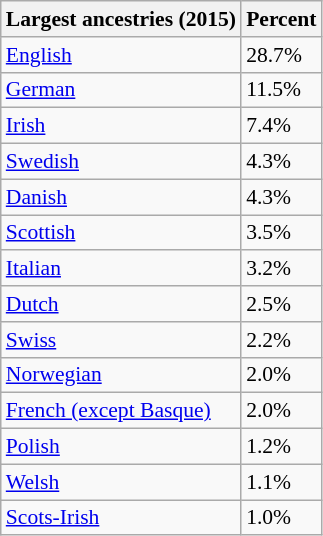<table class="wikitable sortable collapsible" style="font-size: 90%;">
<tr>
<th>Largest ancestries (2015)</th>
<th>Percent</th>
</tr>
<tr>
<td><a href='#'>English</a></td>
<td>28.7%</td>
</tr>
<tr>
<td><a href='#'>German</a></td>
<td>11.5%</td>
</tr>
<tr>
<td><a href='#'>Irish</a></td>
<td>7.4%</td>
</tr>
<tr>
<td><a href='#'>Swedish</a></td>
<td>4.3%</td>
</tr>
<tr>
<td><a href='#'>Danish</a></td>
<td>4.3%</td>
</tr>
<tr>
<td><a href='#'>Scottish</a></td>
<td>3.5%</td>
</tr>
<tr>
<td><a href='#'>Italian</a></td>
<td>3.2%</td>
</tr>
<tr>
<td><a href='#'>Dutch</a></td>
<td>2.5%</td>
</tr>
<tr>
<td><a href='#'>Swiss</a></td>
<td>2.2%</td>
</tr>
<tr>
<td><a href='#'>Norwegian</a></td>
<td>2.0%</td>
</tr>
<tr>
<td><a href='#'>French (except Basque)</a></td>
<td>2.0%</td>
</tr>
<tr>
<td><a href='#'>Polish</a></td>
<td>1.2%</td>
</tr>
<tr>
<td><a href='#'>Welsh</a></td>
<td>1.1%</td>
</tr>
<tr>
<td><a href='#'>Scots-Irish</a></td>
<td>1.0%</td>
</tr>
</table>
